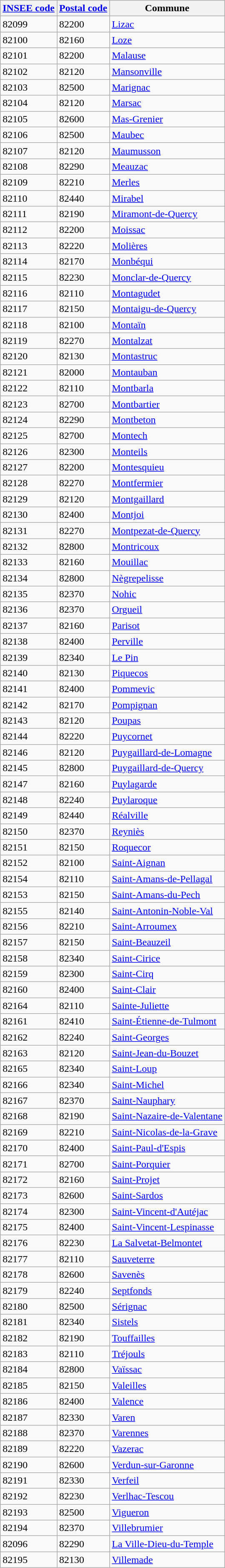<table class="wikitable sortable">
<tr>
<th><a href='#'>INSEE code</a></th>
<th><a href='#'>Postal code</a></th>
<th>Commune</th>
</tr>
<tr>
<td>82099</td>
<td>82200</td>
<td><a href='#'>Lizac</a></td>
</tr>
<tr>
<td>82100</td>
<td>82160</td>
<td><a href='#'>Loze</a></td>
</tr>
<tr>
<td>82101</td>
<td>82200</td>
<td><a href='#'>Malause</a></td>
</tr>
<tr>
<td>82102</td>
<td>82120</td>
<td><a href='#'>Mansonville</a></td>
</tr>
<tr>
<td>82103</td>
<td>82500</td>
<td><a href='#'>Marignac</a></td>
</tr>
<tr>
<td>82104</td>
<td>82120</td>
<td><a href='#'>Marsac</a></td>
</tr>
<tr>
<td>82105</td>
<td>82600</td>
<td><a href='#'>Mas-Grenier</a></td>
</tr>
<tr>
<td>82106</td>
<td>82500</td>
<td><a href='#'>Maubec</a></td>
</tr>
<tr>
<td>82107</td>
<td>82120</td>
<td><a href='#'>Maumusson</a></td>
</tr>
<tr>
<td>82108</td>
<td>82290</td>
<td><a href='#'>Meauzac</a></td>
</tr>
<tr>
<td>82109</td>
<td>82210</td>
<td><a href='#'>Merles</a></td>
</tr>
<tr>
<td>82110</td>
<td>82440</td>
<td><a href='#'>Mirabel</a></td>
</tr>
<tr>
<td>82111</td>
<td>82190</td>
<td><a href='#'>Miramont-de-Quercy</a></td>
</tr>
<tr>
<td>82112</td>
<td>82200</td>
<td><a href='#'>Moissac</a></td>
</tr>
<tr>
<td>82113</td>
<td>82220</td>
<td><a href='#'>Molières</a></td>
</tr>
<tr>
<td>82114</td>
<td>82170</td>
<td><a href='#'>Monbéqui</a></td>
</tr>
<tr>
<td>82115</td>
<td>82230</td>
<td><a href='#'>Monclar-de-Quercy</a></td>
</tr>
<tr>
<td>82116</td>
<td>82110</td>
<td><a href='#'>Montagudet</a></td>
</tr>
<tr>
<td>82117</td>
<td>82150</td>
<td><a href='#'>Montaigu-de-Quercy</a></td>
</tr>
<tr>
<td>82118</td>
<td>82100</td>
<td><a href='#'>Montaïn</a></td>
</tr>
<tr>
<td>82119</td>
<td>82270</td>
<td><a href='#'>Montalzat</a></td>
</tr>
<tr>
<td>82120</td>
<td>82130</td>
<td><a href='#'>Montastruc</a></td>
</tr>
<tr>
<td>82121</td>
<td>82000</td>
<td><a href='#'>Montauban</a></td>
</tr>
<tr>
<td>82122</td>
<td>82110</td>
<td><a href='#'>Montbarla</a></td>
</tr>
<tr>
<td>82123</td>
<td>82700</td>
<td><a href='#'>Montbartier</a></td>
</tr>
<tr>
<td>82124</td>
<td>82290</td>
<td><a href='#'>Montbeton</a></td>
</tr>
<tr>
<td>82125</td>
<td>82700</td>
<td><a href='#'>Montech</a></td>
</tr>
<tr>
<td>82126</td>
<td>82300</td>
<td><a href='#'>Monteils</a></td>
</tr>
<tr>
<td>82127</td>
<td>82200</td>
<td><a href='#'>Montesquieu</a></td>
</tr>
<tr>
<td>82128</td>
<td>82270</td>
<td><a href='#'>Montfermier</a></td>
</tr>
<tr>
<td>82129</td>
<td>82120</td>
<td><a href='#'>Montgaillard</a></td>
</tr>
<tr>
<td>82130</td>
<td>82400</td>
<td><a href='#'>Montjoi</a></td>
</tr>
<tr>
<td>82131</td>
<td>82270</td>
<td><a href='#'>Montpezat-de-Quercy</a></td>
</tr>
<tr>
<td>82132</td>
<td>82800</td>
<td><a href='#'>Montricoux</a></td>
</tr>
<tr>
<td>82133</td>
<td>82160</td>
<td><a href='#'>Mouillac</a></td>
</tr>
<tr>
<td>82134</td>
<td>82800</td>
<td><a href='#'>Nègrepelisse</a></td>
</tr>
<tr>
<td>82135</td>
<td>82370</td>
<td><a href='#'>Nohic</a></td>
</tr>
<tr>
<td>82136</td>
<td>82370</td>
<td><a href='#'>Orgueil</a></td>
</tr>
<tr>
<td>82137</td>
<td>82160</td>
<td><a href='#'>Parisot</a></td>
</tr>
<tr>
<td>82138</td>
<td>82400</td>
<td><a href='#'>Perville</a></td>
</tr>
<tr>
<td>82139</td>
<td>82340</td>
<td><a href='#'>Le Pin</a></td>
</tr>
<tr>
<td>82140</td>
<td>82130</td>
<td><a href='#'>Piquecos</a></td>
</tr>
<tr>
<td>82141</td>
<td>82400</td>
<td><a href='#'>Pommevic</a></td>
</tr>
<tr>
<td>82142</td>
<td>82170</td>
<td><a href='#'>Pompignan</a></td>
</tr>
<tr>
<td>82143</td>
<td>82120</td>
<td><a href='#'>Poupas</a></td>
</tr>
<tr>
<td>82144</td>
<td>82220</td>
<td><a href='#'>Puycornet</a></td>
</tr>
<tr>
<td>82146</td>
<td>82120</td>
<td><a href='#'>Puygaillard-de-Lomagne</a></td>
</tr>
<tr>
<td>82145</td>
<td>82800</td>
<td><a href='#'>Puygaillard-de-Quercy</a></td>
</tr>
<tr>
<td>82147</td>
<td>82160</td>
<td><a href='#'>Puylagarde</a></td>
</tr>
<tr>
<td>82148</td>
<td>82240</td>
<td><a href='#'>Puylaroque</a></td>
</tr>
<tr>
<td>82149</td>
<td>82440</td>
<td><a href='#'>Réalville</a></td>
</tr>
<tr>
<td>82150</td>
<td>82370</td>
<td><a href='#'>Reyniès</a></td>
</tr>
<tr>
<td>82151</td>
<td>82150</td>
<td><a href='#'>Roquecor</a></td>
</tr>
<tr>
<td>82152</td>
<td>82100</td>
<td><a href='#'>Saint-Aignan</a></td>
</tr>
<tr>
<td>82154</td>
<td>82110</td>
<td><a href='#'>Saint-Amans-de-Pellagal</a></td>
</tr>
<tr>
<td>82153</td>
<td>82150</td>
<td><a href='#'>Saint-Amans-du-Pech</a></td>
</tr>
<tr>
<td>82155</td>
<td>82140</td>
<td><a href='#'>Saint-Antonin-Noble-Val</a></td>
</tr>
<tr>
<td>82156</td>
<td>82210</td>
<td><a href='#'>Saint-Arroumex</a></td>
</tr>
<tr>
<td>82157</td>
<td>82150</td>
<td><a href='#'>Saint-Beauzeil</a></td>
</tr>
<tr>
<td>82158</td>
<td>82340</td>
<td><a href='#'>Saint-Cirice</a></td>
</tr>
<tr>
<td>82159</td>
<td>82300</td>
<td><a href='#'>Saint-Cirq</a></td>
</tr>
<tr>
<td>82160</td>
<td>82400</td>
<td><a href='#'>Saint-Clair</a></td>
</tr>
<tr>
<td>82164</td>
<td>82110</td>
<td><a href='#'>Sainte-Juliette</a></td>
</tr>
<tr>
<td>82161</td>
<td>82410</td>
<td><a href='#'>Saint-Étienne-de-Tulmont</a></td>
</tr>
<tr>
<td>82162</td>
<td>82240</td>
<td><a href='#'>Saint-Georges</a></td>
</tr>
<tr>
<td>82163</td>
<td>82120</td>
<td><a href='#'>Saint-Jean-du-Bouzet</a></td>
</tr>
<tr>
<td>82165</td>
<td>82340</td>
<td><a href='#'>Saint-Loup</a></td>
</tr>
<tr>
<td>82166</td>
<td>82340</td>
<td><a href='#'>Saint-Michel</a></td>
</tr>
<tr>
<td>82167</td>
<td>82370</td>
<td><a href='#'>Saint-Nauphary</a></td>
</tr>
<tr>
<td>82168</td>
<td>82190</td>
<td><a href='#'>Saint-Nazaire-de-Valentane</a></td>
</tr>
<tr>
<td>82169</td>
<td>82210</td>
<td><a href='#'>Saint-Nicolas-de-la-Grave</a></td>
</tr>
<tr>
<td>82170</td>
<td>82400</td>
<td><a href='#'>Saint-Paul-d'Espis</a></td>
</tr>
<tr>
<td>82171</td>
<td>82700</td>
<td><a href='#'>Saint-Porquier</a></td>
</tr>
<tr>
<td>82172</td>
<td>82160</td>
<td><a href='#'>Saint-Projet</a></td>
</tr>
<tr>
<td>82173</td>
<td>82600</td>
<td><a href='#'>Saint-Sardos</a></td>
</tr>
<tr>
<td>82174</td>
<td>82300</td>
<td><a href='#'>Saint-Vincent-d'Autéjac</a></td>
</tr>
<tr>
<td>82175</td>
<td>82400</td>
<td><a href='#'>Saint-Vincent-Lespinasse</a></td>
</tr>
<tr>
<td>82176</td>
<td>82230</td>
<td><a href='#'>La Salvetat-Belmontet</a></td>
</tr>
<tr>
<td>82177</td>
<td>82110</td>
<td><a href='#'>Sauveterre</a></td>
</tr>
<tr>
<td>82178</td>
<td>82600</td>
<td><a href='#'>Savenès</a></td>
</tr>
<tr>
<td>82179</td>
<td>82240</td>
<td><a href='#'>Septfonds</a></td>
</tr>
<tr>
<td>82180</td>
<td>82500</td>
<td><a href='#'>Sérignac</a></td>
</tr>
<tr>
<td>82181</td>
<td>82340</td>
<td><a href='#'>Sistels</a></td>
</tr>
<tr>
<td>82182</td>
<td>82190</td>
<td><a href='#'>Touffailles</a></td>
</tr>
<tr>
<td>82183</td>
<td>82110</td>
<td><a href='#'>Tréjouls</a></td>
</tr>
<tr>
<td>82184</td>
<td>82800</td>
<td><a href='#'>Vaïssac</a></td>
</tr>
<tr>
<td>82185</td>
<td>82150</td>
<td><a href='#'>Valeilles</a></td>
</tr>
<tr>
<td>82186</td>
<td>82400</td>
<td><a href='#'>Valence</a></td>
</tr>
<tr>
<td>82187</td>
<td>82330</td>
<td><a href='#'>Varen</a></td>
</tr>
<tr>
<td>82188</td>
<td>82370</td>
<td><a href='#'>Varennes</a></td>
</tr>
<tr>
<td>82189</td>
<td>82220</td>
<td><a href='#'>Vazerac</a></td>
</tr>
<tr>
<td>82190</td>
<td>82600</td>
<td><a href='#'>Verdun-sur-Garonne</a></td>
</tr>
<tr>
<td>82191</td>
<td>82330</td>
<td><a href='#'>Verfeil</a></td>
</tr>
<tr>
<td>82192</td>
<td>82230</td>
<td><a href='#'>Verlhac-Tescou</a></td>
</tr>
<tr>
<td>82193</td>
<td>82500</td>
<td><a href='#'>Vigueron</a></td>
</tr>
<tr>
<td>82194</td>
<td>82370</td>
<td><a href='#'>Villebrumier</a></td>
</tr>
<tr>
<td>82096</td>
<td>82290</td>
<td><a href='#'>La Ville-Dieu-du-Temple</a></td>
</tr>
<tr>
<td>82195</td>
<td>82130</td>
<td><a href='#'>Villemade</a></td>
</tr>
</table>
